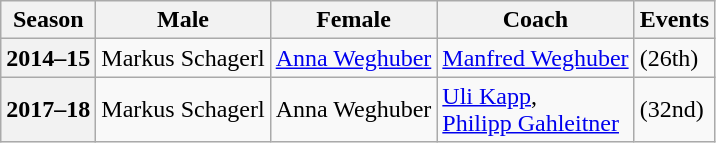<table class="wikitable">
<tr>
<th scope="col">Season</th>
<th scope="col">Male</th>
<th scope="col">Female</th>
<th scope="col">Coach</th>
<th scope="col">Events</th>
</tr>
<tr>
<th scope="row">2014–15</th>
<td>Markus Schagerl</td>
<td><a href='#'>Anna Weghuber</a></td>
<td><a href='#'>Manfred Weghuber</a></td>
<td> (26th)</td>
</tr>
<tr>
<th scope="row">2017–18</th>
<td>Markus Schagerl</td>
<td>Anna Weghuber</td>
<td><a href='#'>Uli Kapp</a>,<br><a href='#'>Philipp Gahleitner</a></td>
<td> (32nd)</td>
</tr>
</table>
